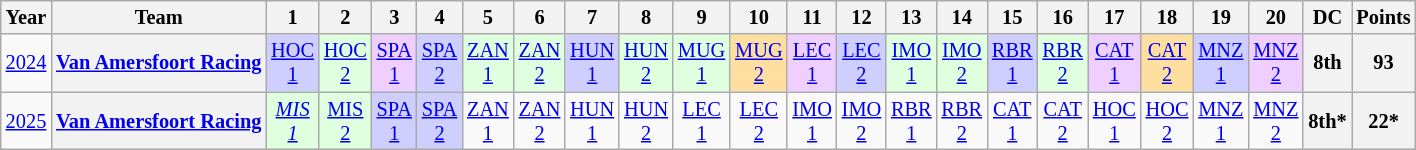<table class="wikitable" style="text-align:center; font-size:85%">
<tr>
<th>Year</th>
<th>Team</th>
<th>1</th>
<th>2</th>
<th>3</th>
<th>4</th>
<th>5</th>
<th>6</th>
<th>7</th>
<th>8</th>
<th>9</th>
<th>10</th>
<th>11</th>
<th>12</th>
<th>13</th>
<th>14</th>
<th>15</th>
<th>16</th>
<th>17</th>
<th>18</th>
<th>19</th>
<th>20</th>
<th>DC</th>
<th>Points</th>
</tr>
<tr>
<td><a href='#'>2024</a></td>
<th nowrap><a href='#'>Van Amersfoort Racing</a></th>
<td style="background:#cfcfff;"><a href='#'>HOC<br>1</a><br></td>
<td style="background:#dfffdf;"><a href='#'>HOC<br>2</a><br></td>
<td style="background:#efcfff;"><a href='#'>SPA<br>1</a><br></td>
<td style="background:#cfcfff;"><a href='#'>SPA<br>2</a><br></td>
<td style="background:#dfffdf;"><a href='#'>ZAN<br>1</a><br></td>
<td style="background:#dfffdf;"><a href='#'>ZAN<br>2</a><br></td>
<td style="background:#cfcfff;"><a href='#'>HUN<br>1</a><br></td>
<td style="background:#dfffdf;"><a href='#'>HUN<br>2</a><br></td>
<td style="background:#dfffdf;"><a href='#'>MUG<br>1</a><br></td>
<td style="background:#ffdf9f;"><a href='#'>MUG<br>2</a><br></td>
<td style="background:#efcfff;"><a href='#'>LEC<br>1</a><br></td>
<td style="background:#cfcfff;"><a href='#'>LEC<br>2</a><br></td>
<td style="background:#dfffdf;"><a href='#'>IMO<br>1</a><br></td>
<td style="background:#dfffdf;"><a href='#'>IMO<br>2</a><br></td>
<td style="background:#cfcfff;"><a href='#'>RBR<br>1</a><br></td>
<td style="background:#dfffdf;"><a href='#'>RBR<br>2</a><br></td>
<td style="background:#efcfff;"><a href='#'>CAT<br>1</a><br></td>
<td style="background:#ffdf9f;"><a href='#'>CAT<br>2</a><br></td>
<td style="background:#CFCFFF;"><a href='#'>MNZ<br>1</a><br></td>
<td style="background:#EFCFFF;"><a href='#'>MNZ<br>2</a><br></td>
<th>8th</th>
<th>93</th>
</tr>
<tr>
<td><a href='#'>2025</a></td>
<th nowrap><a href='#'>Van Amersfoort Racing</a></th>
<td style="background:#DFFFDF"><em><a href='#'>MIS<br>1</a></em><br></td>
<td style="background:#DFFFDF"><a href='#'>MIS<br>2</a><br></td>
<td style="background:#CFCFFF"><a href='#'>SPA<br>1</a><br></td>
<td style="background:#CFCFFF"><a href='#'>SPA<br>2</a><br></td>
<td><a href='#'>ZAN<br>1</a></td>
<td><a href='#'>ZAN<br>2</a></td>
<td><a href='#'>HUN<br>1</a></td>
<td><a href='#'>HUN<br>2</a></td>
<td><a href='#'>LEC<br>1</a></td>
<td><a href='#'>LEC<br>2</a></td>
<td><a href='#'>IMO<br>1</a></td>
<td><a href='#'>IMO<br>2</a></td>
<td><a href='#'>RBR<br>1</a></td>
<td><a href='#'>RBR<br>2</a></td>
<td><a href='#'>CAT<br>1</a></td>
<td><a href='#'>CAT<br>2</a></td>
<td><a href='#'>HOC<br>1</a></td>
<td><a href='#'>HOC<br>2</a></td>
<td><a href='#'>MNZ<br>1</a></td>
<td><a href='#'>MNZ<br>2</a></td>
<th>8th*</th>
<th>22*</th>
</tr>
</table>
